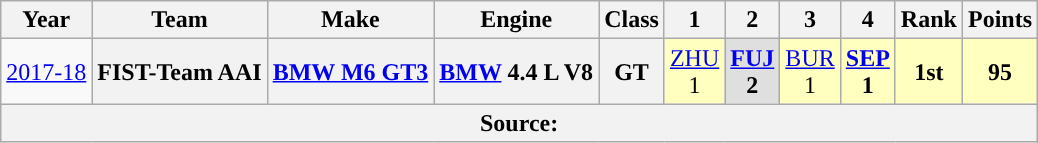<table class="wikitable" style="text-align:center;">
<tr>
<th>Year</th>
<th>Team</th>
<th>Make</th>
<th>Engine</th>
<th>Class</th>
<th>1</th>
<th>2</th>
<th>3</th>
<th>4</th>
<th>Rank</th>
<th>Points</th>
</tr>
<tr>
<td><a href='#'>2017-18</a></td>
<th>FIST-Team AAI</th>
<th><a href='#'>BMW M6 GT3</a></th>
<th><a href='#'>BMW</a> 4.4 L V8</th>
<th>GT</th>
<td style=background:#FFFFBF><a href='#'>ZHU</a><br>1</td>
<td style=background:#DFDFDF><strong><a href='#'>FUJ</a><br>2</strong></td>
<td style=background:#FFFFBF><a href='#'>BUR</a><br>1</td>
<td style=background:#FFFFBF><strong><a href='#'>SEP</a><br>1</strong></td>
<th style=background:#FFFFBF>1st</th>
<th style=background:#FFFFBF>95</th>
</tr>
<tr>
<th colspan="11">Source:</th>
</tr>
</table>
